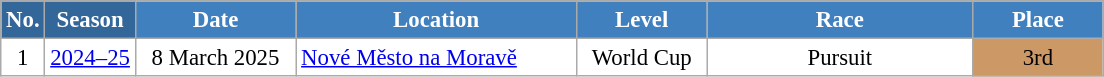<table class="wikitable sortable" style="font-size:95%; text-align:center; border:grey solid 1px; border-collapse:collapse; background:#ffffff;">
<tr style="background:#efefef;">
<th style="background-color:#369; color:white;">No.</th>
<th style="background-color:#369; color:white;">Season</th>
<th style="background-color:#4180be; color:white; width:100px;">Date</th>
<th style="background-color:#4180be; color:white; width:180px;">Location</th>
<th style="background-color:#4180be; color:white; width:80px;">Level</th>
<th style="background-color:#4180be; color:white; width:170px;">Race</th>
<th style="background-color:#4180be; color:white; width:80px;">Place</th>
</tr>
<tr>
<td>1</td>
<td><a href='#'>2024–25</a></td>
<td>8 March 2025</td>
<td align=left> <a href='#'>Nové Město na Moravě</a></td>
<td>World Cup</td>
<td>Pursuit</td>
<td align=center bgcolor="cc9966">3rd</td>
</tr>
</table>
